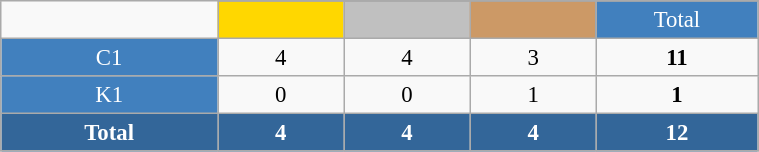<table class="wikitable"  style="font-size:95%; text-align:center; border:gray solid 1px; width:40%;">
<tr>
<td rowspan="2" style="width:3%;"></td>
</tr>
<tr>
<td style="width:2%;" bgcolor=gold></td>
<td style="width:2%;" bgcolor=silver></td>
<td style="width:2%;" bgcolor=cc9966></td>
<td style="width:2%; background-color:#4180be; color:white;">Total</td>
</tr>
<tr>
<td style="background-color:#4180be; color:white;">C1</td>
<td>4</td>
<td>4</td>
<td>3</td>
<td><strong>11</strong></td>
</tr>
<tr>
<td style="background-color:#4180be; color:white;">K1</td>
<td>0</td>
<td>0</td>
<td>1</td>
<td><strong>1</strong></td>
</tr>
<tr style="background:#369; color:white;">
<td><strong>Total</strong></td>
<td><strong>4</strong></td>
<td><strong>4</strong></td>
<td><strong>4</strong></td>
<td><strong>12</strong></td>
</tr>
</table>
